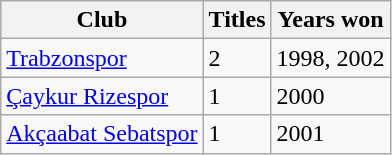<table class="wikitable">
<tr>
<th>Club</th>
<th>Titles</th>
<th>Years won</th>
</tr>
<tr>
<td><a href='#'>Trabzonspor</a></td>
<td>2</td>
<td>1998, 2002</td>
</tr>
<tr>
<td><a href='#'>Çaykur Rizespor</a></td>
<td>1</td>
<td>2000</td>
</tr>
<tr>
<td><a href='#'>Akçaabat Sebatspor</a></td>
<td>1</td>
<td>2001</td>
</tr>
</table>
